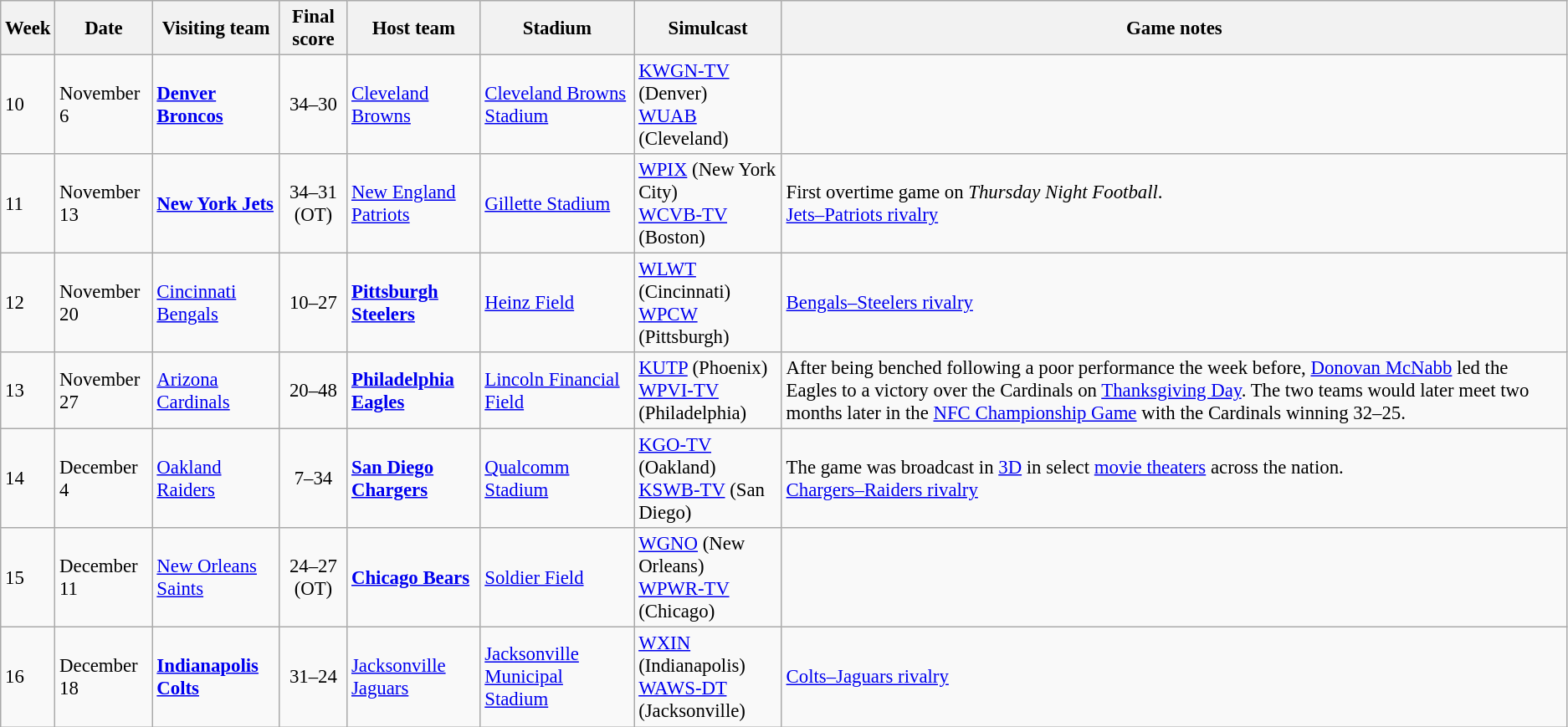<table class="wikitable" style="font-size: 95%;">
<tr>
<th>Week</th>
<th>Date</th>
<th>Visiting team</th>
<th>Final score</th>
<th>Host team</th>
<th>Stadium</th>
<th>Simulcast</th>
<th>Game notes</th>
</tr>
<tr>
<td>10</td>
<td>November 6</td>
<td><strong><a href='#'>Denver Broncos</a></strong></td>
<td align="center">34–30</td>
<td><a href='#'>Cleveland Browns</a></td>
<td><a href='#'>Cleveland Browns Stadium</a></td>
<td><a href='#'>KWGN-TV</a> (Denver)<br><a href='#'>WUAB</a> (Cleveland)</td>
<td></td>
</tr>
<tr>
<td>11</td>
<td>November 13</td>
<td><strong><a href='#'>New York Jets</a></strong></td>
<td align="center">34–31 (OT)</td>
<td><a href='#'>New England Patriots</a></td>
<td><a href='#'>Gillette Stadium</a></td>
<td><a href='#'>WPIX</a> (New York City)<br><a href='#'>WCVB-TV</a> (Boston)</td>
<td>First overtime game on <em>Thursday Night Football</em>.<br><a href='#'>Jets–Patriots rivalry</a></td>
</tr>
<tr>
<td>12</td>
<td>November 20</td>
<td><a href='#'>Cincinnati Bengals</a></td>
<td align="center">10–27</td>
<td><strong><a href='#'>Pittsburgh Steelers</a></strong></td>
<td><a href='#'>Heinz Field</a></td>
<td><a href='#'>WLWT</a> (Cincinnati)<br><a href='#'>WPCW</a> (Pittsburgh)</td>
<td><a href='#'>Bengals–Steelers rivalry</a></td>
</tr>
<tr>
<td>13</td>
<td>November 27</td>
<td><a href='#'>Arizona Cardinals</a></td>
<td align="center">20–48</td>
<td><strong><a href='#'>Philadelphia Eagles</a></strong></td>
<td><a href='#'>Lincoln Financial Field</a></td>
<td><a href='#'>KUTP</a> (Phoenix)<br><a href='#'>WPVI-TV</a> (Philadelphia)</td>
<td>After being benched following a poor performance the week before, <a href='#'>Donovan McNabb</a> led the Eagles to a victory over the Cardinals on <a href='#'>Thanksgiving Day</a>. The two teams would later meet two months later in the <a href='#'>NFC Championship Game</a> with the Cardinals winning 32–25.</td>
</tr>
<tr>
<td>14</td>
<td>December 4</td>
<td><a href='#'>Oakland Raiders</a></td>
<td align="center">7–34</td>
<td><strong><a href='#'>San Diego Chargers</a></strong></td>
<td><a href='#'>Qualcomm Stadium</a></td>
<td><a href='#'>KGO-TV</a> (Oakland)<br><a href='#'>KSWB-TV</a> (San Diego)</td>
<td>The game was broadcast in <a href='#'>3D</a> in select <a href='#'>movie theaters</a> across the nation.<br><a href='#'>Chargers–Raiders rivalry</a></td>
</tr>
<tr>
<td>15</td>
<td>December 11</td>
<td><a href='#'>New Orleans Saints</a></td>
<td align="center">24–27 (OT)</td>
<td><strong><a href='#'>Chicago Bears</a></strong></td>
<td><a href='#'>Soldier Field</a></td>
<td><a href='#'>WGNO</a> (New Orleans)<br><a href='#'>WPWR-TV</a> (Chicago)</td>
<td></td>
</tr>
<tr>
<td>16</td>
<td>December 18</td>
<td><strong><a href='#'>Indianapolis Colts</a></strong></td>
<td align="center">31–24</td>
<td><a href='#'>Jacksonville Jaguars</a></td>
<td><a href='#'>Jacksonville Municipal Stadium</a></td>
<td><a href='#'>WXIN</a> (Indianapolis)<br><a href='#'>WAWS-DT</a> (Jacksonville)</td>
<td><a href='#'>Colts–Jaguars rivalry</a></td>
</tr>
</table>
